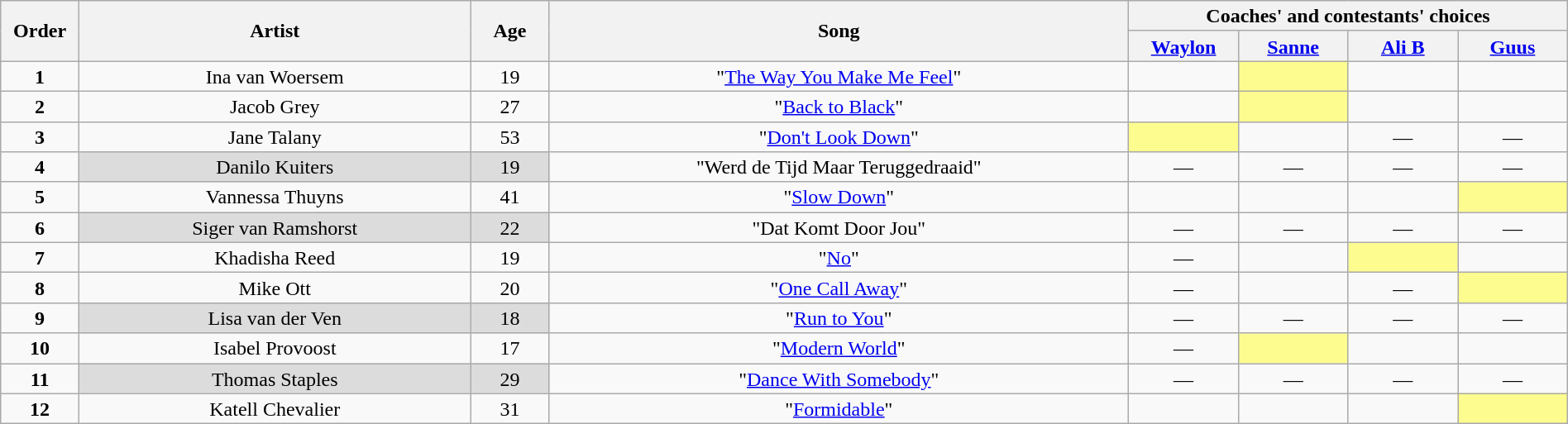<table class="wikitable" style="text-align:center; line-height:17px; width:100%;">
<tr>
<th scope="col" rowspan="2" style="width:05%;">Order</th>
<th scope="col" rowspan="2" style="width:25%;">Artist</th>
<th scope="col" rowspan="2" style="width:05%;">Age</th>
<th scope="col" rowspan="2" style="width:37%;">Song</th>
<th scope="col" colspan="4" style="width:28%;">Coaches' and contestants' choices</th>
</tr>
<tr>
<th style="width:07%;"><a href='#'>Waylon</a></th>
<th style="width:07%;"><a href='#'>Sanne</a></th>
<th nowrap style="width:07%;"><a href='#'>Ali B</a></th>
<th style="width:07%;"><a href='#'>Guus</a></th>
</tr>
<tr>
<td><strong>1</strong></td>
<td>Ina van Woersem</td>
<td>19</td>
<td>"<a href='#'>The Way You Make Me Feel</a>"</td>
<td><strong></strong></td>
<td style="background:#fdfc8f;"><strong></strong></td>
<td><strong></strong></td>
<td><strong></strong></td>
</tr>
<tr>
<td><strong>2</strong></td>
<td>Jacob Grey</td>
<td>27</td>
<td>"<a href='#'>Back to Black</a>"</td>
<td><strong></strong></td>
<td style="background:#fdfc8f;"><strong></strong></td>
<td><strong></strong></td>
<td><strong></strong></td>
</tr>
<tr>
<td><strong>3</strong></td>
<td>Jane Talany</td>
<td>53</td>
<td>"<a href='#'>Don't Look Down</a>"</td>
<td style="background:#fdfc8f;"><strong></strong></td>
<td><strong></strong></td>
<td>—</td>
<td>—</td>
</tr>
<tr>
<td><strong>4</strong></td>
<td style="background:#DCDCDC;">Danilo Kuiters</td>
<td style="background:#DCDCDC;">19</td>
<td>"Werd de Tijd Maar Teruggedraaid"</td>
<td>—</td>
<td>—</td>
<td>—</td>
<td>—</td>
</tr>
<tr>
<td><strong>5</strong></td>
<td>Vannessa Thuyns</td>
<td>41</td>
<td>"<a href='#'>Slow Down</a>"</td>
<td><strong></strong></td>
<td><strong></strong></td>
<td><strong></strong></td>
<td style="background:#fdfc8f;"><strong></strong></td>
</tr>
<tr>
<td><strong>6</strong></td>
<td style="background:#DCDCDC;">Siger van Ramshorst</td>
<td style="background:#DCDCDC;">22</td>
<td>"Dat Komt Door Jou"</td>
<td>—</td>
<td>—</td>
<td>—</td>
<td>—</td>
</tr>
<tr>
<td><strong>7</strong></td>
<td>Khadisha Reed</td>
<td>19</td>
<td>"<a href='#'>No</a>"</td>
<td>—</td>
<td><strong></strong></td>
<td style="background:#fdfc8f;"><strong></strong></td>
<td><strong></strong></td>
</tr>
<tr>
<td><strong>8</strong></td>
<td>Mike Ott</td>
<td>20</td>
<td>"<a href='#'>One Call Away</a>"</td>
<td>—</td>
<td><strong></strong></td>
<td>—</td>
<td style="background:#fdfc8f;"><strong></strong></td>
</tr>
<tr>
<td><strong>9</strong></td>
<td style="background:#DCDCDC;">Lisa van der Ven</td>
<td style="background:#DCDCDC;">18</td>
<td>"<a href='#'>Run to You</a>"</td>
<td>—</td>
<td>—</td>
<td>—</td>
<td>—</td>
</tr>
<tr>
<td><strong>10</strong></td>
<td>Isabel Provoost</td>
<td>17</td>
<td>"<a href='#'>Modern World</a>"</td>
<td>—</td>
<td style="background:#fdfc8f;"><strong></strong></td>
<td><strong></strong></td>
<td><strong></strong></td>
</tr>
<tr>
<td><strong>11</strong></td>
<td style="background:#DCDCDC;">Thomas Staples</td>
<td style="background:#DCDCDC;">29</td>
<td>"<a href='#'>Dance With Somebody</a>"</td>
<td>—</td>
<td>—</td>
<td>—</td>
<td>—</td>
</tr>
<tr>
<td><strong>12</strong></td>
<td>Katell Chevalier</td>
<td>31</td>
<td>"<a href='#'>Formidable</a>"</td>
<td><strong></strong></td>
<td><strong></strong></td>
<td><strong></strong></td>
<td style="background:#fdfc8f;"><strong></strong></td>
</tr>
</table>
